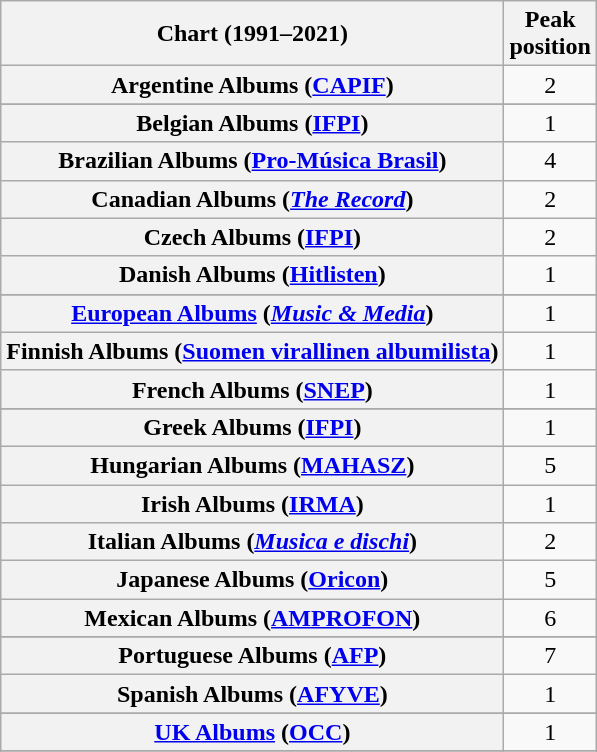<table class="wikitable sortable plainrowheaders" style="text-align:center">
<tr>
<th scope="col">Chart (1991–2021)</th>
<th scope="col">Peak<br>position</th>
</tr>
<tr>
<th scope="row">Argentine Albums (<a href='#'>CAPIF</a>)</th>
<td align="center">2</td>
</tr>
<tr>
</tr>
<tr>
</tr>
<tr>
<th scope="row">Belgian Albums (<a href='#'>IFPI</a>)</th>
<td align="center">1</td>
</tr>
<tr>
<th scope="row">Brazilian Albums (<a href='#'>Pro-Música Brasil</a>)</th>
<td>4</td>
</tr>
<tr>
<th scope="row">Canadian Albums (<em><a href='#'>The Record</a></em>)</th>
<td>2</td>
</tr>
<tr>
<th scope="row">Czech Albums (<a href='#'>IFPI</a>)</th>
<td>2</td>
</tr>
<tr>
<th scope="row">Danish Albums (<a href='#'>Hitlisten</a>)</th>
<td>1</td>
</tr>
<tr>
</tr>
<tr>
<th scope="row"><a href='#'>European Albums</a> (<em><a href='#'>Music & Media</a></em>)</th>
<td>1</td>
</tr>
<tr>
<th scope="row">Finnish Albums (<a href='#'>Suomen virallinen albumilista</a>)</th>
<td>1</td>
</tr>
<tr>
<th scope="row">French Albums (<a href='#'>SNEP</a>)</th>
<td>1</td>
</tr>
<tr>
</tr>
<tr>
<th scope="row">Greek Albums (<a href='#'>IFPI</a>)</th>
<td>1</td>
</tr>
<tr>
<th scope="row">Hungarian Albums (<a href='#'>MAHASZ</a>)</th>
<td>5</td>
</tr>
<tr>
<th scope="row">Irish Albums (<a href='#'>IRMA</a>)</th>
<td>1</td>
</tr>
<tr>
<th scope="row">Italian Albums (<em><a href='#'>Musica e dischi</a></em>)</th>
<td>2</td>
</tr>
<tr>
<th scope="row">Japanese Albums (<a href='#'>Oricon</a>)</th>
<td>5</td>
</tr>
<tr>
<th scope="row">Mexican Albums (<a href='#'>AMPROFON</a>)</th>
<td>6</td>
</tr>
<tr>
</tr>
<tr>
</tr>
<tr>
</tr>
<tr>
<th scope="row">Portuguese Albums (<a href='#'>AFP</a>)</th>
<td>7</td>
</tr>
<tr>
<th scope="row">Spanish Albums (<a href='#'>AFYVE</a>)</th>
<td>1</td>
</tr>
<tr>
</tr>
<tr>
</tr>
<tr>
<th scope="row"><a href='#'>UK Albums</a> (<a href='#'>OCC</a>)</th>
<td>1</td>
</tr>
<tr>
</tr>
<tr>
</tr>
</table>
